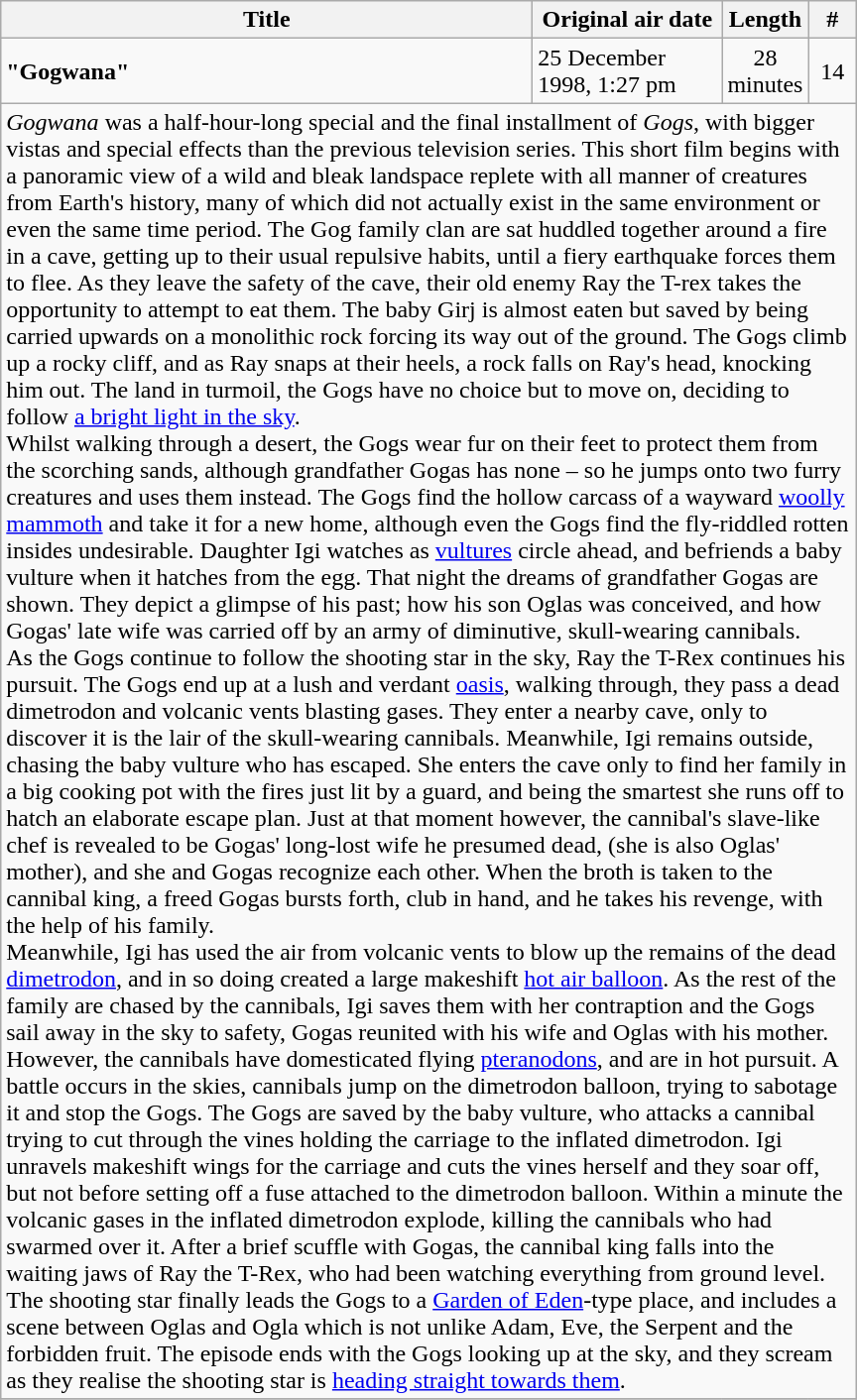<table class="wikitable">
<tr>
<th width="350">Title</th>
<th width="120">Original air date</th>
<th width="50">Length</th>
<th width="25">#</th>
</tr>
<tr>
<td><strong>"Gogwana"</strong></td>
<td>25 December 1998, 1:27 pm</td>
<td align="center">28 minutes</td>
<td align="center">14</td>
</tr>
<tr>
<td colspan="4"><em>Gogwana</em> was a half-hour-long special and the final installment of <em>Gogs</em>, with bigger vistas and special effects than the previous television series. This short film begins with a panoramic view of a wild and bleak landspace replete with all manner of creatures from Earth's history, many of which did not actually exist in the same environment or even the same time period. The Gog family clan are sat huddled together around a fire in a cave, getting up to their usual repulsive habits, until a fiery earthquake forces them to flee. As they leave the safety of the cave, their old enemy Ray the T-rex takes the opportunity to attempt to eat them. The baby Girj is almost eaten but saved by being carried upwards on a monolithic rock forcing its way out of the ground. The Gogs climb up a rocky cliff, and as Ray snaps at their heels, a rock falls on Ray's head, knocking him out. The land in turmoil, the Gogs have no choice but to move on, deciding to follow <a href='#'>a bright light in the sky</a>.<br>Whilst walking through a desert, the Gogs wear fur on their feet to protect them from the scorching sands, although grandfather Gogas has none – so he jumps onto two furry creatures and uses them instead. The Gogs find the hollow carcass of a wayward <a href='#'>woolly mammoth</a> and take it for a new home, although even the Gogs find the fly-riddled rotten insides undesirable. Daughter Igi watches as <a href='#'>vultures</a> circle ahead, and befriends a baby vulture when it hatches from the egg. That night the dreams of grandfather Gogas are shown. They depict a glimpse of his past; how his son Oglas was conceived, and how Gogas' late wife was carried off by an army of diminutive, skull-wearing cannibals.<br>As the Gogs continue to follow the shooting star in the sky, Ray the T-Rex continues his pursuit. The Gogs end up at a lush and verdant <a href='#'>oasis</a>, walking through, they pass a dead dimetrodon and volcanic vents blasting gases. They enter a nearby cave, only to discover it is the lair of the skull-wearing cannibals. Meanwhile, Igi remains outside, chasing the baby vulture who has escaped. She enters the cave only to find her family in a big cooking pot with the fires just lit by a guard, and being the smartest she runs off to hatch an elaborate escape plan. Just at that moment however, the cannibal's slave-like chef is revealed to be Gogas' long-lost wife he presumed dead, (she is also Oglas' mother), and she and Gogas recognize each other. When the broth is taken to the cannibal king, a freed Gogas bursts forth, club in hand, and he takes his revenge, with the help of his family.<br>Meanwhile, Igi has used the air from volcanic vents to blow up the remains of the dead <a href='#'>dimetrodon</a>, and in so doing created a large makeshift <a href='#'>hot air balloon</a>. As the rest of the family are chased by the cannibals, Igi saves them with her contraption and the Gogs sail away in the sky to safety, Gogas reunited with his wife and Oglas with his mother. However, the cannibals have domesticated flying <a href='#'>pteranodons</a>, and are in hot pursuit. A battle occurs in the skies, cannibals jump on the dimetrodon balloon, trying to sabotage it and stop the Gogs. The Gogs are saved by the baby vulture, who attacks a cannibal trying to cut through the vines holding the carriage to the inflated dimetrodon. Igi unravels makeshift wings for the carriage and cuts the vines herself and they soar off, but not before setting off a fuse attached to the dimetrodon balloon. Within a minute the volcanic gases in the inflated dimetrodon explode, killing the cannibals who had swarmed over it. After a brief scuffle with Gogas, the cannibal king falls into the waiting jaws of Ray the T-Rex, who had been watching everything from ground level.<br>The shooting star finally leads the Gogs to a <a href='#'>Garden of Eden</a>-type place, and includes a scene between Oglas and Ogla which is not unlike Adam, Eve, the Serpent and the forbidden fruit. The episode ends with the Gogs looking up at the sky, and they scream as they realise the shooting star is <a href='#'>heading straight towards them</a>.</td>
</tr>
<tr>
</tr>
</table>
